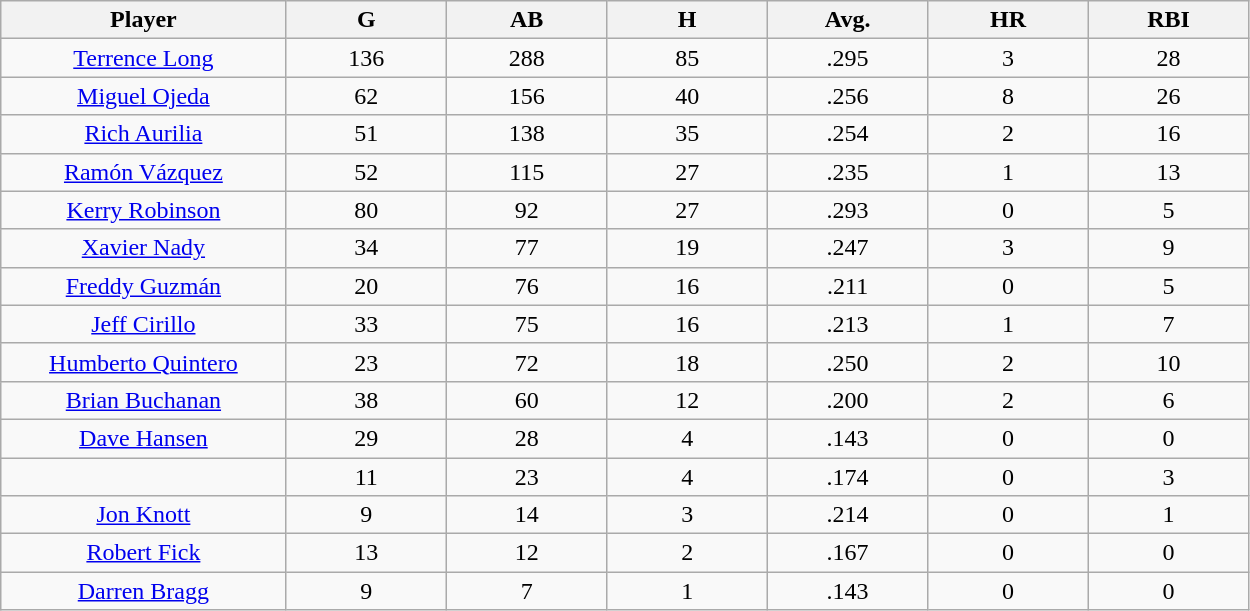<table class="wikitable sortable">
<tr>
<th bgcolor="#DDDDFF" width="16%">Player</th>
<th bgcolor="#DDDDFF" width="9%">G</th>
<th bgcolor="#DDDDFF" width="9%">AB</th>
<th bgcolor="#DDDDFF" width="9%">H</th>
<th bgcolor="#DDDDFF" width="9%">Avg.</th>
<th bgcolor="#DDDDFF" width="9%">HR</th>
<th bgcolor="#DDDDFF" width="9%">RBI</th>
</tr>
<tr align="center">
<td><a href='#'>Terrence Long</a></td>
<td>136</td>
<td>288</td>
<td>85</td>
<td>.295</td>
<td>3</td>
<td>28</td>
</tr>
<tr align=center>
<td><a href='#'>Miguel Ojeda</a></td>
<td>62</td>
<td>156</td>
<td>40</td>
<td>.256</td>
<td>8</td>
<td>26</td>
</tr>
<tr align=center>
<td><a href='#'>Rich Aurilia</a></td>
<td>51</td>
<td>138</td>
<td>35</td>
<td>.254</td>
<td>2</td>
<td>16</td>
</tr>
<tr align=center>
<td><a href='#'>Ramón Vázquez</a></td>
<td>52</td>
<td>115</td>
<td>27</td>
<td>.235</td>
<td>1</td>
<td>13</td>
</tr>
<tr align=center>
<td><a href='#'>Kerry Robinson</a></td>
<td>80</td>
<td>92</td>
<td>27</td>
<td>.293</td>
<td>0</td>
<td>5</td>
</tr>
<tr align=center>
<td><a href='#'>Xavier Nady</a></td>
<td>34</td>
<td>77</td>
<td>19</td>
<td>.247</td>
<td>3</td>
<td>9</td>
</tr>
<tr align=center>
<td><a href='#'>Freddy Guzmán</a></td>
<td>20</td>
<td>76</td>
<td>16</td>
<td>.211</td>
<td>0</td>
<td>5</td>
</tr>
<tr align=center>
<td><a href='#'>Jeff Cirillo</a></td>
<td>33</td>
<td>75</td>
<td>16</td>
<td>.213</td>
<td>1</td>
<td>7</td>
</tr>
<tr align=center>
<td><a href='#'>Humberto Quintero</a></td>
<td>23</td>
<td>72</td>
<td>18</td>
<td>.250</td>
<td>2</td>
<td>10</td>
</tr>
<tr align=center>
<td><a href='#'>Brian Buchanan</a></td>
<td>38</td>
<td>60</td>
<td>12</td>
<td>.200</td>
<td>2</td>
<td>6</td>
</tr>
<tr align=center>
<td><a href='#'>Dave Hansen</a></td>
<td>29</td>
<td>28</td>
<td>4</td>
<td>.143</td>
<td>0</td>
<td>0</td>
</tr>
<tr align=center>
<td></td>
<td>11</td>
<td>23</td>
<td>4</td>
<td>.174</td>
<td>0</td>
<td>3</td>
</tr>
<tr align="center">
<td><a href='#'>Jon Knott</a></td>
<td>9</td>
<td>14</td>
<td>3</td>
<td>.214</td>
<td>0</td>
<td>1</td>
</tr>
<tr align=center>
<td><a href='#'>Robert Fick</a></td>
<td>13</td>
<td>12</td>
<td>2</td>
<td>.167</td>
<td>0</td>
<td>0</td>
</tr>
<tr align=center>
<td><a href='#'>Darren Bragg</a></td>
<td>9</td>
<td>7</td>
<td>1</td>
<td>.143</td>
<td>0</td>
<td>0</td>
</tr>
</table>
